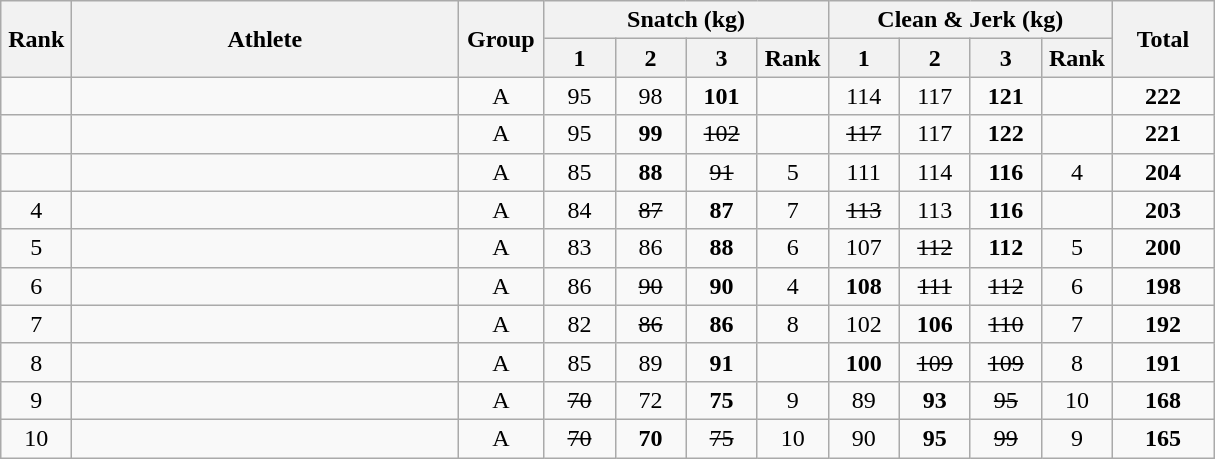<table class = "wikitable" style="text-align:center;">
<tr>
<th rowspan=2 width=40>Rank</th>
<th rowspan=2 width=250>Athlete</th>
<th rowspan=2 width=50>Group</th>
<th colspan=4>Snatch (kg)</th>
<th colspan=4>Clean & Jerk (kg)</th>
<th rowspan=2 width=60>Total</th>
</tr>
<tr>
<th width=40>1</th>
<th width=40>2</th>
<th width=40>3</th>
<th width=40>Rank</th>
<th width=40>1</th>
<th width=40>2</th>
<th width=40>3</th>
<th width=40>Rank</th>
</tr>
<tr>
<td></td>
<td align=left></td>
<td>A</td>
<td>95</td>
<td>98</td>
<td><strong>101</strong></td>
<td></td>
<td>114</td>
<td>117</td>
<td><strong>121</strong></td>
<td></td>
<td><strong>222</strong></td>
</tr>
<tr>
<td></td>
<td align=left></td>
<td>A</td>
<td>95</td>
<td><strong>99</strong></td>
<td><s>102</s></td>
<td></td>
<td><s>117</s></td>
<td>117</td>
<td><strong>122</strong></td>
<td></td>
<td><strong>221</strong></td>
</tr>
<tr>
<td></td>
<td align=left></td>
<td>A</td>
<td>85</td>
<td><strong>88</strong></td>
<td><s>91</s></td>
<td>5</td>
<td>111</td>
<td>114</td>
<td><strong>116</strong></td>
<td>4</td>
<td><strong>204</strong></td>
</tr>
<tr>
<td>4</td>
<td align=left></td>
<td>A</td>
<td>84</td>
<td><s>87</s></td>
<td><strong>87</strong></td>
<td>7</td>
<td><s>113</s></td>
<td>113</td>
<td><strong>116</strong></td>
<td></td>
<td><strong>203</strong></td>
</tr>
<tr>
<td>5</td>
<td align=left></td>
<td>A</td>
<td>83</td>
<td>86</td>
<td><strong>88</strong></td>
<td>6</td>
<td>107</td>
<td><s>112</s></td>
<td><strong>112</strong></td>
<td>5</td>
<td><strong>200</strong></td>
</tr>
<tr>
<td>6</td>
<td align=left></td>
<td>A</td>
<td>86</td>
<td><s>90</s></td>
<td><strong>90</strong></td>
<td>4</td>
<td><strong>108</strong></td>
<td><s>111</s></td>
<td><s>112</s></td>
<td>6</td>
<td><strong>198</strong></td>
</tr>
<tr>
<td>7</td>
<td align=left></td>
<td>A</td>
<td>82</td>
<td><s>86</s></td>
<td><strong>86</strong></td>
<td>8</td>
<td>102</td>
<td><strong>106</strong></td>
<td><s>110</s></td>
<td>7</td>
<td><strong>192</strong></td>
</tr>
<tr>
<td>8</td>
<td align=left></td>
<td>A</td>
<td>85</td>
<td>89</td>
<td><strong>91</strong></td>
<td></td>
<td><strong>100</strong></td>
<td><s>109</s></td>
<td><s>109</s></td>
<td>8</td>
<td><strong>191</strong></td>
</tr>
<tr>
<td>9</td>
<td align=left></td>
<td>A</td>
<td><s>70</s></td>
<td>72</td>
<td><strong>75</strong></td>
<td>9</td>
<td>89</td>
<td><strong>93</strong></td>
<td><s>95</s></td>
<td>10</td>
<td><strong>168</strong></td>
</tr>
<tr>
<td>10</td>
<td align=left></td>
<td>A</td>
<td><s>70</s></td>
<td><strong>70</strong></td>
<td><s>75</s></td>
<td>10</td>
<td>90</td>
<td><strong>95</strong></td>
<td><s>99</s></td>
<td>9</td>
<td><strong>165</strong></td>
</tr>
</table>
